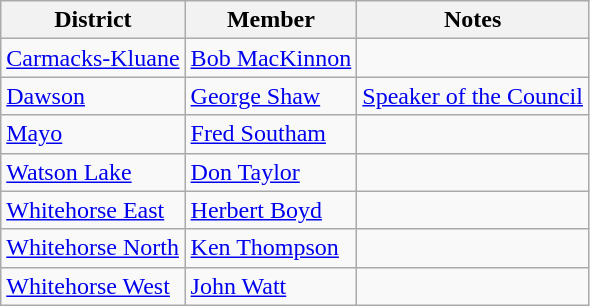<table class=wikitable>
<tr>
<th>District</th>
<th>Member</th>
<th>Notes</th>
</tr>
<tr>
<td><a href='#'>Carmacks-Kluane</a></td>
<td><a href='#'>Bob MacKinnon</a></td>
<td></td>
</tr>
<tr>
<td><a href='#'>Dawson</a></td>
<td><a href='#'>George Shaw</a></td>
<td><a href='#'>Speaker of the Council</a></td>
</tr>
<tr>
<td><a href='#'>Mayo</a></td>
<td><a href='#'>Fred Southam</a></td>
<td></td>
</tr>
<tr>
<td><a href='#'>Watson Lake</a></td>
<td><a href='#'>Don Taylor</a></td>
<td></td>
</tr>
<tr>
<td><a href='#'>Whitehorse East</a></td>
<td><a href='#'>Herbert Boyd</a></td>
<td></td>
</tr>
<tr>
<td><a href='#'>Whitehorse North</a></td>
<td><a href='#'>Ken Thompson</a></td>
<td></td>
</tr>
<tr>
<td><a href='#'>Whitehorse West</a></td>
<td><a href='#'>John Watt</a></td>
<td></td>
</tr>
</table>
